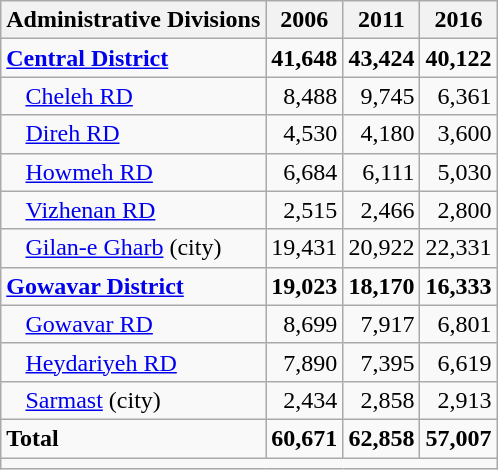<table class="wikitable">
<tr>
<th>Administrative Divisions</th>
<th>2006</th>
<th>2011</th>
<th>2016</th>
</tr>
<tr>
<td><strong><a href='#'>Central District</a></strong></td>
<td style="text-align: right;"><strong>41,648</strong></td>
<td style="text-align: right;"><strong>43,424</strong></td>
<td style="text-align: right;"><strong>40,122</strong></td>
</tr>
<tr>
<td style="padding-left: 1em;"><a href='#'>Cheleh RD</a></td>
<td style="text-align: right;">8,488</td>
<td style="text-align: right;">9,745</td>
<td style="text-align: right;">6,361</td>
</tr>
<tr>
<td style="padding-left: 1em;"><a href='#'>Direh RD</a></td>
<td style="text-align: right;">4,530</td>
<td style="text-align: right;">4,180</td>
<td style="text-align: right;">3,600</td>
</tr>
<tr>
<td style="padding-left: 1em;"><a href='#'>Howmeh RD</a></td>
<td style="text-align: right;">6,684</td>
<td style="text-align: right;">6,111</td>
<td style="text-align: right;">5,030</td>
</tr>
<tr>
<td style="padding-left: 1em;"><a href='#'>Vizhenan RD</a></td>
<td style="text-align: right;">2,515</td>
<td style="text-align: right;">2,466</td>
<td style="text-align: right;">2,800</td>
</tr>
<tr>
<td style="padding-left: 1em;"><a href='#'>Gilan-e Gharb</a> (city)</td>
<td style="text-align: right;">19,431</td>
<td style="text-align: right;">20,922</td>
<td style="text-align: right;">22,331</td>
</tr>
<tr>
<td><strong><a href='#'>Gowavar District</a></strong></td>
<td style="text-align: right;"><strong>19,023</strong></td>
<td style="text-align: right;"><strong>18,170</strong></td>
<td style="text-align: right;"><strong>16,333</strong></td>
</tr>
<tr>
<td style="padding-left: 1em;"><a href='#'>Gowavar RD</a></td>
<td style="text-align: right;">8,699</td>
<td style="text-align: right;">7,917</td>
<td style="text-align: right;">6,801</td>
</tr>
<tr>
<td style="padding-left: 1em;"><a href='#'>Heydariyeh RD</a></td>
<td style="text-align: right;">7,890</td>
<td style="text-align: right;">7,395</td>
<td style="text-align: right;">6,619</td>
</tr>
<tr>
<td style="padding-left: 1em;"><a href='#'>Sarmast</a> (city)</td>
<td style="text-align: right;">2,434</td>
<td style="text-align: right;">2,858</td>
<td style="text-align: right;">2,913</td>
</tr>
<tr>
<td><strong>Total</strong></td>
<td style="text-align: right;"><strong>60,671</strong></td>
<td style="text-align: right;"><strong>62,858</strong></td>
<td style="text-align: right;"><strong>57,007</strong></td>
</tr>
<tr>
<td colspan=4></td>
</tr>
</table>
